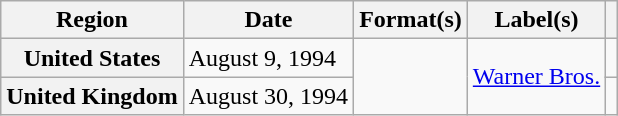<table class="wikitable plainrowheaders">
<tr>
<th scope="col">Region</th>
<th scope="col">Date</th>
<th scope="col">Format(s)</th>
<th scope="col">Label(s)</th>
<th scope="col"></th>
</tr>
<tr>
<th scope="row">United States</th>
<td>August 9, 1994</td>
<td rowspan="2"></td>
<td rowspan="2"><a href='#'>Warner Bros.</a></td>
<td></td>
</tr>
<tr>
<th scope="row">United Kingdom</th>
<td>August 30, 1994</td>
<td></td>
</tr>
</table>
